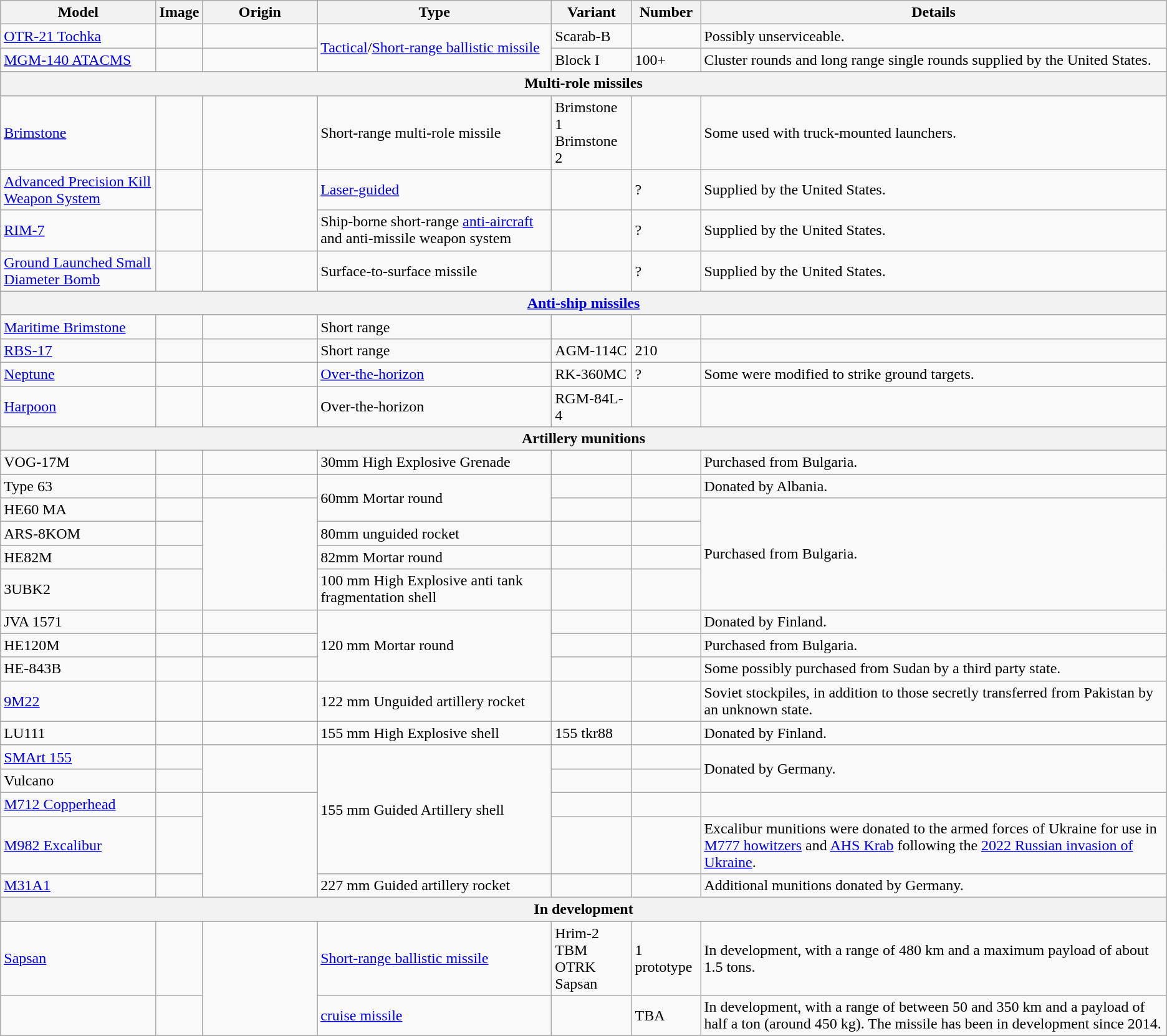<table class="wikitable sortable">
<tr>
<th>Model</th>
<th>Image</th>
<th style="width:115px;">Origin</th>
<th>Type</th>
<th>Variant</th>
<th>Number</th>
<th>Details</th>
</tr>
<tr>
<td><a href='#'>OTR-21 Tochka</a></td>
<td></td>
<td></td>
<td rowspan="2"><a href='#'>Tactical</a>/<a href='#'>Short-range ballistic missile</a></td>
<td>Scarab-B</td>
<td></td>
<td>Possibly unserviceable.</td>
</tr>
<tr>
<td><a href='#'>MGM-140 ATACMS</a></td>
<td></td>
<td></td>
<td>Block I</td>
<td>100+</td>
<td>Cluster rounds and long range single rounds supplied by the United States.</td>
</tr>
<tr>
<th colspan="7">Multi-role missiles</th>
</tr>
<tr>
<td><a href='#'>Brimstone</a></td>
<td></td>
<td></td>
<td>Short-range multi-role missile</td>
<td>Brimstone 1<br>Brimstone 2</td>
<td></td>
<td>Some used with truck-mounted launchers.</td>
</tr>
<tr>
<td><a href='#'>Advanced Precision Kill Weapon System</a></td>
<td></td>
<td rowspan="2"></td>
<td><a href='#'>Laser-guided</a></td>
<td></td>
<td>?</td>
<td>Supplied by the United States.</td>
</tr>
<tr>
<td><a href='#'>RIM-7</a></td>
<td></td>
<td>Ship-borne short-range <a href='#'>anti-aircraft</a> and anti-missile weapon system</td>
<td></td>
<td>?</td>
<td>Supplied by the United States.</td>
</tr>
<tr>
<td><a href='#'>Ground Launched Small Diameter Bomb</a></td>
<td></td>
<td><br></td>
<td>Surface-to-surface missile</td>
<td></td>
<td>?</td>
<td>Supplied by the United States.</td>
</tr>
<tr>
<th colspan="7"><a href='#'>Anti-ship missiles</a></th>
</tr>
<tr>
<td><a href='#'>Maritime Brimstone</a></td>
<td></td>
<td></td>
<td>Short range</td>
<td></td>
<td></td>
<td></td>
</tr>
<tr>
<td><a href='#'>RBS-17</a></td>
<td></td>
<td><br></td>
<td>Short range</td>
<td>AGM-114C</td>
<td>210</td>
<td></td>
</tr>
<tr>
<td><a href='#'>Neptune</a></td>
<td></td>
<td></td>
<td><a href='#'>Over-the-horizon</a></td>
<td>RK-360MC</td>
<td>?</td>
<td>Some were modified to strike ground targets.</td>
</tr>
<tr>
<td><a href='#'>Harpoon</a></td>
<td></td>
<td></td>
<td>Over-the-horizon</td>
<td>RGM-84L-4</td>
<td></td>
<td></td>
</tr>
<tr>
<th colspan="7">Artillery munitions</th>
</tr>
<tr>
<td>VOG-17M</td>
<td></td>
<td><br></td>
<td>30mm High Explosive Grenade</td>
<td></td>
<td></td>
<td>Purchased from Bulgaria.</td>
</tr>
<tr>
<td>Type 63</td>
<td></td>
<td><br></td>
<td rowspan="2">60mm Mortar round</td>
<td></td>
<td></td>
<td>Donated by Albania.</td>
</tr>
<tr>
<td>HE60 MA</td>
<td></td>
<td rowspan="4"><br></td>
<td></td>
<td></td>
<td rowspan="4">Purchased from Bulgaria.</td>
</tr>
<tr>
<td>ARS-8KOM</td>
<td></td>
<td>80mm unguided rocket</td>
<td></td>
<td></td>
</tr>
<tr>
<td>HE82M</td>
<td></td>
<td>82mm Mortar round</td>
<td></td>
<td></td>
</tr>
<tr>
<td>3UBK2</td>
<td></td>
<td>100 mm High Explosive anti tank fragmentation shell</td>
<td></td>
<td></td>
</tr>
<tr>
<td>JVA 1571</td>
<td></td>
<td></td>
<td rowspan="3">120 mm Mortar round</td>
<td></td>
<td></td>
<td>Donated by Finland.</td>
</tr>
<tr>
<td>HE120M</td>
<td></td>
<td></td>
<td></td>
<td></td>
<td>Purchased from Bulgaria.</td>
</tr>
<tr>
<td>HE-843B</td>
<td></td>
<td><br></td>
<td></td>
<td></td>
<td>Some possibly purchased from Sudan by a third party state.</td>
</tr>
<tr>
<td><a href='#'>9M22</a></td>
<td></td>
<td><br></td>
<td>122 mm Unguided artillery rocket</td>
<td></td>
<td></td>
<td>Soviet stockpiles, in addition to those secretly transferred from Pakistan by an unknown state.</td>
</tr>
<tr>
<td>LU111</td>
<td></td>
<td><br></td>
<td>155 mm High Explosive shell</td>
<td>155 tkr88</td>
<td></td>
<td>Donated by Finland.</td>
</tr>
<tr>
<td><a href='#'>SMArt 155</a></td>
<td></td>
<td rowspan="2"></td>
<td rowspan="4">155 mm Guided Artillery shell</td>
<td></td>
<td></td>
<td rowspan="2">Donated by Germany.</td>
</tr>
<tr>
<td>Vulcano</td>
<td></td>
<td></td>
<td></td>
</tr>
<tr>
<td><a href='#'>M712 Copperhead</a></td>
<td></td>
<td rowspan="3"></td>
<td></td>
<td></td>
<td></td>
</tr>
<tr>
<td><a href='#'>M982 Excalibur</a></td>
<td></td>
<td></td>
<td></td>
<td>Excalibur munitions were donated to the armed forces of Ukraine for use in <a href='#'>M777 howitzers</a> and <a href='#'>AHS Krab</a> following the <a href='#'>2022 Russian invasion of Ukraine</a>.</td>
</tr>
<tr>
<td><a href='#'>M31A1</a></td>
<td></td>
<td>227 mm Guided artillery rocket</td>
<td></td>
<td></td>
<td>Additional munitions donated by Germany.</td>
</tr>
<tr>
<th colspan="7">In development</th>
</tr>
<tr>
<td><a href='#'>Sapsan</a></td>
<td></td>
<td rowspan="2"></td>
<td><a href='#'>Short-range ballistic missile</a></td>
<td>Hrim-2 TBM<br>OTRK Sapsan</td>
<td>1 prototype</td>
<td>In development, with a range of 480 km and a maximum payload of about 1.5 tons.</td>
</tr>
<tr>
<td></td>
<td></td>
<td> <a href='#'>cruise missile</a></td>
<td></td>
<td>TBA</td>
<td>In development, with a range of between 50 and 350 km and a payload of half a ton (around 450 kg). The missile has been in development since 2014.</td>
</tr>
</table>
